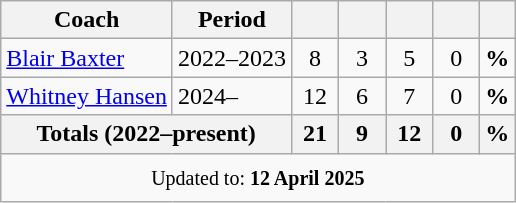<table class="wikitable" style="text-align: center;">
<tr>
<th>Coach</th>
<th>Period</th>
<th style="width:1.5em;"></th>
<th style="width:1.5em;"></th>
<th style="width:1.5em;"></th>
<th style="width:1.5em;"></th>
<th></th>
</tr>
<tr>
<td align=left> <a href='#'>Blair Baxter</a></td>
<td align=left>2022–2023</td>
<td>8</td>
<td>3</td>
<td>5</td>
<td>0</td>
<td><strong>%</strong></td>
</tr>
<tr>
<td align=left> <a href='#'>Whitney Hansen</a></td>
<td align=left>2024–</td>
<td>12</td>
<td>6</td>
<td>7</td>
<td>0</td>
<td><strong>%</strong></td>
</tr>
<tr>
<th colspan=2>Totals (2022–present)</th>
<th>21</th>
<th>9</th>
<th>12</th>
<th>0</th>
<th><strong>%</strong></th>
</tr>
<tr align=center>
<td colspan=7 style="border-bottom:1px transparent; line-height:150%;"><small>Updated to: <strong>12 April 2025</strong></small></td>
</tr>
</table>
